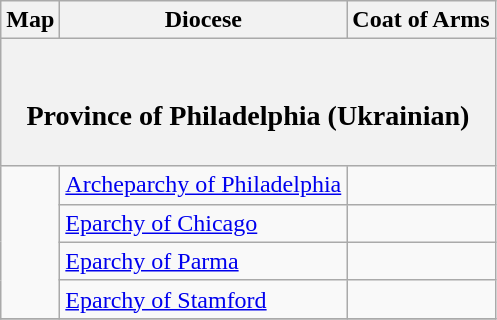<table class="wikitable sortable">
<tr>
<th class="unsortable">Map</th>
<th>Diocese</th>
<th class=unsortable>Coat of Arms</th>
</tr>
<tr>
<th colspan="3"><br><h3>Province of Philadelphia (Ukrainian)</h3></th>
</tr>
<tr>
<td rowspan="4"></td>
<td><a href='#'>Archeparchy of Philadelphia</a></td>
<td></td>
</tr>
<tr>
<td><a href='#'>Eparchy of Chicago</a></td>
<td></td>
</tr>
<tr>
<td><a href='#'>Eparchy of Parma</a></td>
<td></td>
</tr>
<tr>
<td><a href='#'>Eparchy of Stamford</a></td>
<td></td>
</tr>
<tr>
</tr>
</table>
